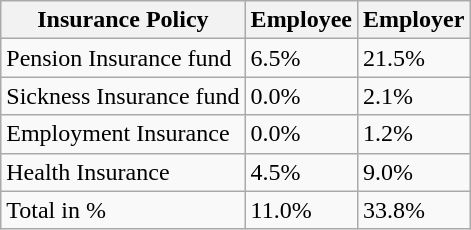<table class="wikitable">
<tr>
<th>Insurance Policy</th>
<th>Employee</th>
<th>Employer</th>
</tr>
<tr>
<td>Pension Insurance fund</td>
<td>6.5%</td>
<td>21.5%</td>
</tr>
<tr>
<td>Sickness Insurance fund</td>
<td>0.0%</td>
<td>2.1%</td>
</tr>
<tr>
<td>Employment Insurance</td>
<td>0.0%</td>
<td>1.2%</td>
</tr>
<tr>
<td>Health Insurance</td>
<td>4.5%</td>
<td>9.0%</td>
</tr>
<tr>
<td>Total in %</td>
<td>11.0%</td>
<td>33.8%</td>
</tr>
</table>
